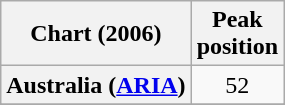<table class="wikitable sortable plainrowheaders">
<tr>
<th>Chart (2006)</th>
<th>Peak<br>position</th>
</tr>
<tr>
<th scope="row">Australia (<a href='#'>ARIA</a>)</th>
<td align="center">52</td>
</tr>
<tr>
</tr>
<tr>
</tr>
</table>
